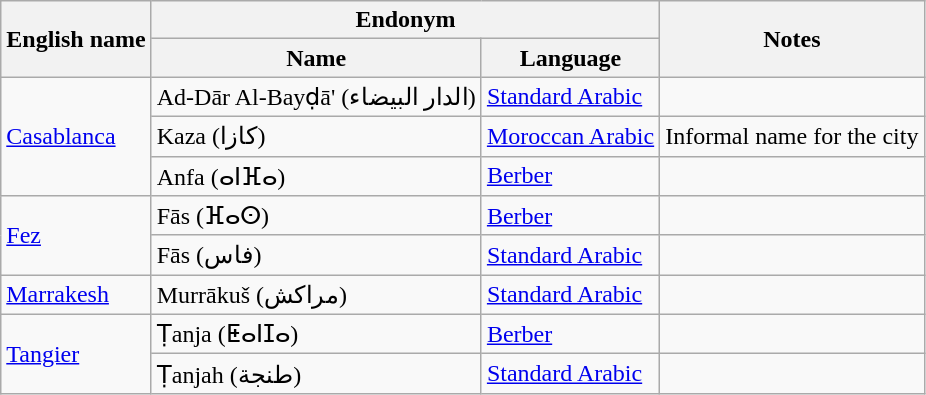<table class="wikitable sortable mw-collapsible">
<tr>
<th rowspan="2">English name</th>
<th colspan="2">Endonym</th>
<th rowspan="2">Notes</th>
</tr>
<tr>
<th>Name</th>
<th>Language</th>
</tr>
<tr>
<td rowspan="3"><a href='#'>Casablanca</a></td>
<td>Ad-Dār Al-Bayḍā' (الدار البيضاء)</td>
<td><a href='#'>Standard Arabic</a></td>
<td></td>
</tr>
<tr>
<td>Kaza (كازا)</td>
<td><a href='#'>Moroccan Arabic</a></td>
<td>Informal name for the city</td>
</tr>
<tr>
<td>Anfa (ⴰⵏⴼⴰ)</td>
<td><a href='#'>Berber</a></td>
<td></td>
</tr>
<tr>
<td rowspan="2"><a href='#'>Fez</a></td>
<td>Fās (ⴼⴰⵙ)</td>
<td><a href='#'>Berber</a></td>
<td></td>
</tr>
<tr>
<td>Fās (فاس)</td>
<td><a href='#'>Standard Arabic</a></td>
<td></td>
</tr>
<tr>
<td><a href='#'>Marrakesh</a></td>
<td>Murrākuš (مراكش)</td>
<td><a href='#'>Standard Arabic</a></td>
<td></td>
</tr>
<tr>
<td rowspan="2"><a href='#'>Tangier</a></td>
<td>Ṭanja (ⵟⴰⵏⵊⴰ)</td>
<td><a href='#'>Berber</a></td>
<td></td>
</tr>
<tr>
<td>Ṭanjah (طنجة)</td>
<td><a href='#'>Standard Arabic</a></td>
<td></td>
</tr>
</table>
